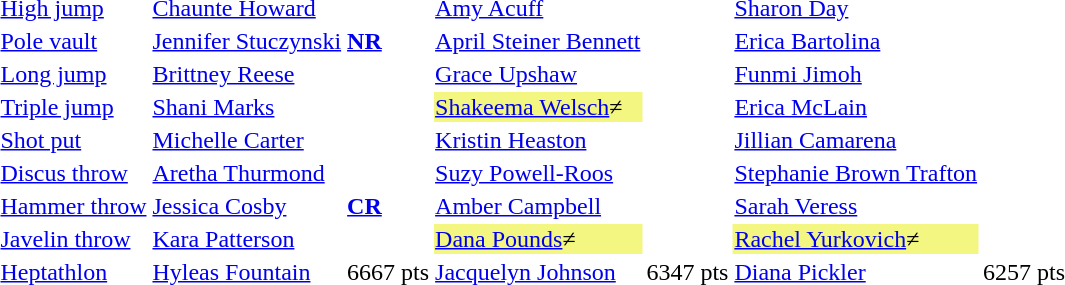<table>
<tr>
<td><a href='#'>High jump</a></td>
<td><a href='#'>Chaunte Howard</a></td>
<td></td>
<td><a href='#'>Amy Acuff</a></td>
<td></td>
<td><a href='#'>Sharon Day</a></td>
<td></td>
</tr>
<tr>
<td><a href='#'>Pole vault</a></td>
<td><a href='#'>Jennifer Stuczynski</a></td>
<td> <strong><a href='#'>NR</a></strong></td>
<td><a href='#'>April Steiner Bennett</a></td>
<td></td>
<td><a href='#'>Erica Bartolina</a></td>
<td></td>
</tr>
<tr>
<td><a href='#'>Long jump</a></td>
<td><a href='#'>Brittney Reese</a></td>
<td></td>
<td><a href='#'>Grace Upshaw</a></td>
<td></td>
<td><a href='#'>Funmi Jimoh</a></td>
<td></td>
</tr>
<tr>
<td><a href='#'>Triple jump</a></td>
<td><a href='#'>Shani Marks</a></td>
<td></td>
<td style="background:#f3f781;"><a href='#'>Shakeema Welsch</a>≠</td>
<td></td>
<td><a href='#'>Erica McLain</a></td>
<td></td>
</tr>
<tr>
<td><a href='#'>Shot put</a></td>
<td><a href='#'>Michelle Carter</a></td>
<td></td>
<td><a href='#'>Kristin Heaston</a></td>
<td></td>
<td><a href='#'>Jillian Camarena</a></td>
<td></td>
</tr>
<tr>
<td><a href='#'>Discus throw</a></td>
<td><a href='#'>Aretha Thurmond</a></td>
<td></td>
<td><a href='#'>Suzy Powell-Roos</a></td>
<td></td>
<td><a href='#'>Stephanie Brown Trafton</a></td>
<td></td>
</tr>
<tr>
<td><a href='#'>Hammer throw</a></td>
<td><a href='#'>Jessica Cosby</a></td>
<td> <strong><a href='#'>CR</a></strong></td>
<td><a href='#'>Amber Campbell</a></td>
<td></td>
<td><a href='#'>Sarah Veress</a></td>
<td></td>
</tr>
<tr>
<td><a href='#'>Javelin throw</a></td>
<td><a href='#'>Kara Patterson</a></td>
<td></td>
<td style="background:#f3f781;"><a href='#'>Dana Pounds</a>≠</td>
<td></td>
<td style="background:#f3f781;"><a href='#'>Rachel Yurkovich</a>≠</td>
<td></td>
</tr>
<tr>
<td><a href='#'>Heptathlon</a></td>
<td><a href='#'>Hyleas Fountain</a></td>
<td>6667 pts</td>
<td><a href='#'>Jacquelyn Johnson</a></td>
<td>6347 pts</td>
<td><a href='#'>Diana Pickler</a></td>
<td>6257 pts</td>
</tr>
</table>
